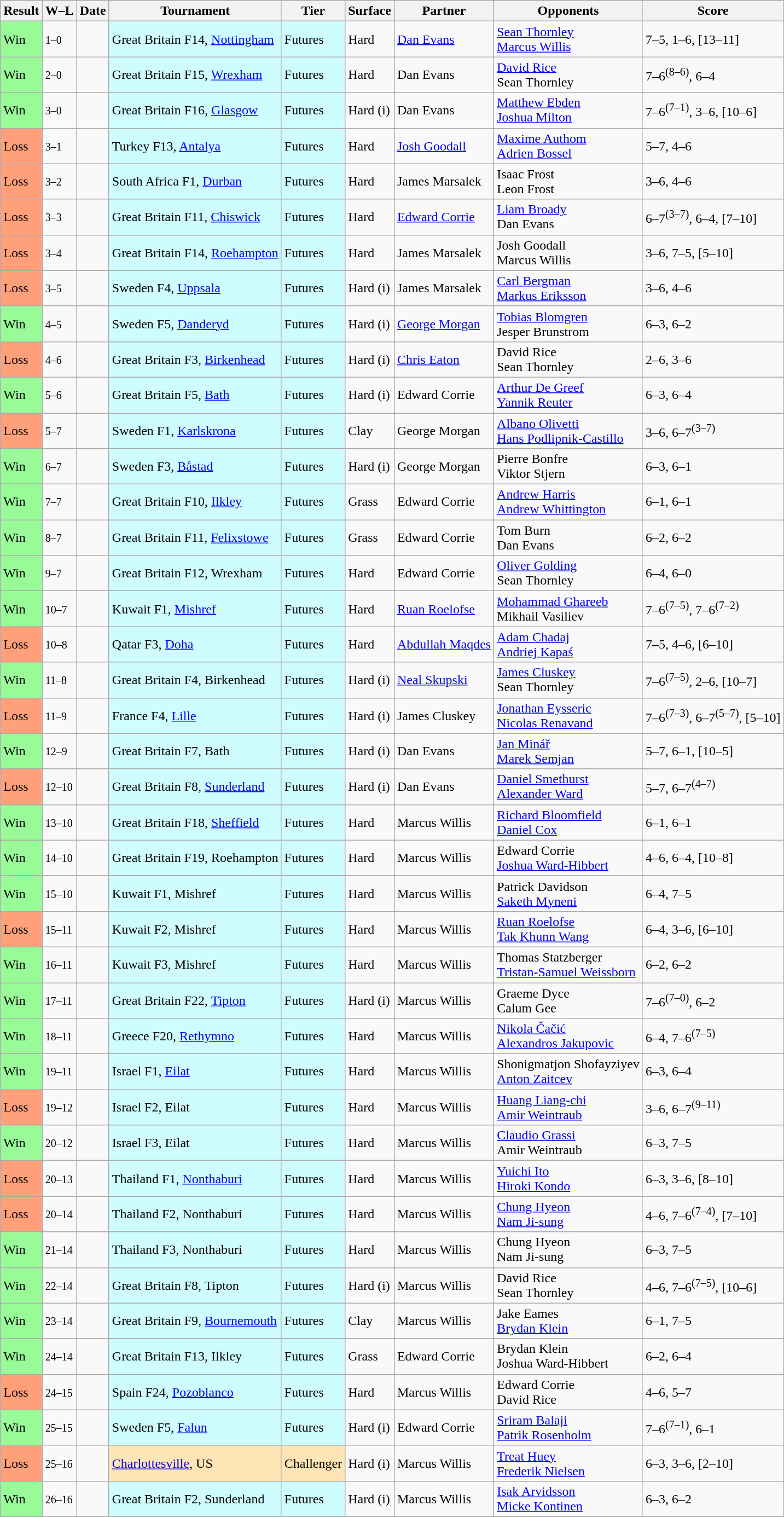<table class="sortable wikitable">
<tr>
<th>Result</th>
<th class="unsortable">W–L</th>
<th>Date</th>
<th>Tournament</th>
<th>Tier</th>
<th>Surface</th>
<th>Partner</th>
<th>Opponents</th>
<th class="unsortable">Score</th>
</tr>
<tr>
<td bgcolor=98FB98>Win</td>
<td><small>1–0</small></td>
<td></td>
<td style="background:#cffcff;">Great Britain F14, <a href='#'>Nottingham</a></td>
<td style="background:#cffcff;">Futures</td>
<td>Hard</td>
<td> <a href='#'>Dan Evans</a></td>
<td> <a href='#'>Sean Thornley</a><br> <a href='#'>Marcus Willis</a></td>
<td>7–5, 1–6, [13–11]</td>
</tr>
<tr>
<td bgcolor=98FB98>Win</td>
<td><small>2–0</small></td>
<td></td>
<td style="background:#cffcff;">Great Britain F15, <a href='#'>Wrexham</a></td>
<td style="background:#cffcff;">Futures</td>
<td>Hard</td>
<td> Dan Evans</td>
<td> <a href='#'>David Rice</a><br> Sean Thornley</td>
<td>7–6<sup>(8–6)</sup>, 6–4</td>
</tr>
<tr>
<td bgcolor=98FB98>Win</td>
<td><small>3–0</small></td>
<td></td>
<td style="background:#cffcff;">Great Britain F16, <a href='#'>Glasgow</a></td>
<td style="background:#cffcff;">Futures</td>
<td>Hard (i)</td>
<td> Dan Evans</td>
<td> <a href='#'>Matthew Ebden</a><br> <a href='#'>Joshua Milton</a></td>
<td>7–6<sup>(7–1)</sup>, 3–6, [10–6]</td>
</tr>
<tr>
<td bgcolor=FFA07A>Loss</td>
<td><small>3–1</small></td>
<td></td>
<td style="background:#cffcff;">Turkey F13, <a href='#'>Antalya</a></td>
<td style="background:#cffcff;">Futures</td>
<td>Hard</td>
<td> <a href='#'>Josh Goodall</a></td>
<td> <a href='#'>Maxime Authom</a><br> <a href='#'>Adrien Bossel</a></td>
<td>5–7, 4–6</td>
</tr>
<tr>
<td bgcolor=FFA07A>Loss</td>
<td><small>3–2</small></td>
<td></td>
<td style="background:#cffcff;">South Africa F1, <a href='#'>Durban</a></td>
<td style="background:#cffcff;">Futures</td>
<td>Hard</td>
<td> James Marsalek</td>
<td> Isaac Frost<br> Leon Frost</td>
<td>3–6, 4–6</td>
</tr>
<tr>
<td bgcolor=FFA07A>Loss</td>
<td><small>3–3</small></td>
<td></td>
<td style="background:#cffcff;">Great Britain F11, <a href='#'>Chiswick</a></td>
<td style="background:#cffcff;">Futures</td>
<td>Hard</td>
<td> <a href='#'>Edward Corrie</a></td>
<td> <a href='#'>Liam Broady</a><br> Dan Evans</td>
<td>6–7<sup>(3–7)</sup>, 6–4, [7–10]</td>
</tr>
<tr>
<td bgcolor=FFA07A>Loss</td>
<td><small>3–4</small></td>
<td></td>
<td style="background:#cffcff;">Great Britain F14, <a href='#'>Roehampton</a></td>
<td style="background:#cffcff;">Futures</td>
<td>Hard</td>
<td> James Marsalek</td>
<td> Josh Goodall<br> Marcus Willis</td>
<td>3–6, 7–5, [5–10]</td>
</tr>
<tr>
<td bgcolor=FFA07A>Loss</td>
<td><small>3–5</small></td>
<td></td>
<td style="background:#cffcff;">Sweden F4, <a href='#'>Uppsala</a></td>
<td style="background:#cffcff;">Futures</td>
<td>Hard (i)</td>
<td> James Marsalek</td>
<td> <a href='#'>Carl Bergman</a><br> <a href='#'>Markus Eriksson</a></td>
<td>3–6, 4–6</td>
</tr>
<tr>
<td bgcolor=98FB98>Win</td>
<td><small>4–5</small></td>
<td></td>
<td style="background:#cffcff;">Sweden F5, <a href='#'>Danderyd</a></td>
<td style="background:#cffcff;">Futures</td>
<td>Hard (i)</td>
<td> <a href='#'>George Morgan</a></td>
<td> <a href='#'>Tobias Blomgren</a><br> Jesper Brunstrom</td>
<td>6–3, 6–2</td>
</tr>
<tr>
<td bgcolor=FFA07A>Loss</td>
<td><small>4–6</small></td>
<td></td>
<td style="background:#cffcff;">Great Britain F3, <a href='#'>Birkenhead</a></td>
<td style="background:#cffcff;">Futures</td>
<td>Hard (i)</td>
<td> <a href='#'>Chris Eaton</a></td>
<td> David Rice<br> Sean Thornley</td>
<td>2–6, 3–6</td>
</tr>
<tr>
<td bgcolor=98FB98>Win</td>
<td><small>5–6</small></td>
<td></td>
<td style="background:#cffcff;">Great Britain F5, <a href='#'>Bath</a></td>
<td style="background:#cffcff;">Futures</td>
<td>Hard (i)</td>
<td> Edward Corrie</td>
<td> <a href='#'>Arthur De Greef</a><br> <a href='#'>Yannik Reuter</a></td>
<td>6–3, 6–4</td>
</tr>
<tr>
<td bgcolor=FFA07A>Loss</td>
<td><small>5–7</small></td>
<td></td>
<td style="background:#cffcff;">Sweden F1, <a href='#'>Karlskrona</a></td>
<td style="background:#cffcff;">Futures</td>
<td>Clay</td>
<td> George Morgan</td>
<td> <a href='#'>Albano Olivetti</a><br> <a href='#'>Hans Podlipnik-Castillo</a></td>
<td>3–6, 6–7<sup>(3–7)</sup></td>
</tr>
<tr>
<td bgcolor=98FB98>Win</td>
<td><small>6–7</small></td>
<td></td>
<td style="background:#cffcff;">Sweden F3, <a href='#'>Båstad</a></td>
<td style="background:#cffcff;">Futures</td>
<td>Hard (i)</td>
<td> George Morgan</td>
<td> Pierre Bonfre<br> Viktor Stjern</td>
<td>6–3, 6–1</td>
</tr>
<tr>
<td bgcolor=98FB98>Win</td>
<td><small>7–7</small></td>
<td></td>
<td style="background:#cffcff;">Great Britain F10, <a href='#'>Ilkley</a></td>
<td style="background:#cffcff;">Futures</td>
<td>Grass</td>
<td> Edward Corrie</td>
<td> <a href='#'>Andrew Harris</a><br> <a href='#'>Andrew Whittington</a></td>
<td>6–1, 6–1</td>
</tr>
<tr>
<td bgcolor=98FB98>Win</td>
<td><small>8–7</small></td>
<td></td>
<td style="background:#cffcff;">Great Britain F11, <a href='#'>Felixstowe</a></td>
<td style="background:#cffcff;">Futures</td>
<td>Grass</td>
<td> Edward Corrie</td>
<td> Tom Burn<br> Dan Evans</td>
<td>6–2, 6–2</td>
</tr>
<tr>
<td bgcolor=98FB98>Win</td>
<td><small>9–7</small></td>
<td></td>
<td style="background:#cffcff;">Great Britain F12, Wrexham</td>
<td style="background:#cffcff;">Futures</td>
<td>Hard</td>
<td> Edward Corrie</td>
<td> <a href='#'>Oliver Golding</a><br> Sean Thornley</td>
<td>6–4, 6–0</td>
</tr>
<tr>
<td bgcolor=98FB98>Win</td>
<td><small>10–7</small></td>
<td></td>
<td style="background:#cffcff;">Kuwait F1, <a href='#'>Mishref</a></td>
<td style="background:#cffcff;">Futures</td>
<td>Hard</td>
<td> <a href='#'>Ruan Roelofse</a></td>
<td> <a href='#'>Mohammad Ghareeb</a><br> Mikhail Vasiliev</td>
<td>7–6<sup>(7–5)</sup>, 7–6<sup>(7–2)</sup></td>
</tr>
<tr>
<td bgcolor=FFA07A>Loss</td>
<td><small>10–8</small></td>
<td></td>
<td style="background:#cffcff;">Qatar F3, <a href='#'>Doha</a></td>
<td style="background:#cffcff;">Futures</td>
<td>Hard</td>
<td> <a href='#'>Abdullah Maqdes</a></td>
<td> <a href='#'>Adam Chadaj</a><br> <a href='#'>Andriej Kapaś</a></td>
<td>7–5, 4–6, [6–10]</td>
</tr>
<tr>
<td bgcolor=98FB98>Win</td>
<td><small>11–8</small></td>
<td></td>
<td style="background:#cffcff;">Great Britain F4, Birkenhead</td>
<td style="background:#cffcff;">Futures</td>
<td>Hard (i)</td>
<td> <a href='#'>Neal Skupski</a></td>
<td> <a href='#'>James Cluskey</a><br> Sean Thornley</td>
<td>7–6<sup>(7–5)</sup>, 2–6, [10–7]</td>
</tr>
<tr>
<td bgcolor=FFA07A>Loss</td>
<td><small>11–9</small></td>
<td></td>
<td style="background:#cffcff;">France F4, <a href='#'>Lille</a></td>
<td style="background:#cffcff;">Futures</td>
<td>Hard (i)</td>
<td> James Cluskey</td>
<td> <a href='#'>Jonathan Eysseric</a><br> <a href='#'>Nicolas Renavand</a></td>
<td>7–6<sup>(7–3)</sup>, 6–7<sup>(5–7)</sup>, [5–10]</td>
</tr>
<tr>
<td bgcolor=98FB98>Win</td>
<td><small>12–9</small></td>
<td></td>
<td style="background:#cffcff;">Great Britain F7, Bath</td>
<td style="background:#cffcff;">Futures</td>
<td>Hard (i)</td>
<td> Dan Evans</td>
<td> <a href='#'>Jan Minář</a><br> <a href='#'>Marek Semjan</a></td>
<td>5–7, 6–1, [10–5]</td>
</tr>
<tr>
<td bgcolor=FFA07A>Loss</td>
<td><small>12–10</small></td>
<td></td>
<td style="background:#cffcff;">Great Britain F8, <a href='#'>Sunderland</a></td>
<td style="background:#cffcff;">Futures</td>
<td>Hard (i)</td>
<td> Dan Evans</td>
<td> <a href='#'>Daniel Smethurst</a><br> <a href='#'>Alexander Ward</a></td>
<td>5–7, 6–7<sup>(4–7)</sup></td>
</tr>
<tr>
<td bgcolor=98FB98>Win</td>
<td><small>13–10</small></td>
<td></td>
<td style="background:#cffcff;">Great Britain F18, <a href='#'>Sheffield</a></td>
<td style="background:#cffcff;">Futures</td>
<td>Hard</td>
<td> Marcus Willis</td>
<td> <a href='#'>Richard Bloomfield</a><br> <a href='#'>Daniel Cox</a></td>
<td>6–1, 6–1</td>
</tr>
<tr>
<td bgcolor=98FB98>Win</td>
<td><small>14–10</small></td>
<td></td>
<td style="background:#cffcff;">Great Britain F19, Roehampton</td>
<td style="background:#cffcff;">Futures</td>
<td>Hard</td>
<td> Marcus Willis</td>
<td> Edward Corrie<br> <a href='#'>Joshua Ward-Hibbert</a></td>
<td>4–6, 6–4, [10–8]</td>
</tr>
<tr>
<td bgcolor=98FB98>Win</td>
<td><small>15–10</small></td>
<td></td>
<td style="background:#cffcff;">Kuwait F1, Mishref</td>
<td style="background:#cffcff;">Futures</td>
<td>Hard</td>
<td> Marcus Willis</td>
<td> Patrick Davidson<br> <a href='#'>Saketh Myneni</a></td>
<td>6–4, 7–5</td>
</tr>
<tr>
<td bgcolor=FFA07A>Loss</td>
<td><small>15–11</small></td>
<td></td>
<td style="background:#cffcff;">Kuwait F2, Mishref</td>
<td style="background:#cffcff;">Futures</td>
<td>Hard</td>
<td> Marcus Willis</td>
<td> <a href='#'>Ruan Roelofse</a><br> <a href='#'>Tak Khunn Wang</a></td>
<td>6–4, 3–6, [6–10]</td>
</tr>
<tr>
<td bgcolor=98FB98>Win</td>
<td><small>16–11</small></td>
<td></td>
<td style="background:#cffcff;">Kuwait F3, Mishref</td>
<td style="background:#cffcff;">Futures</td>
<td>Hard</td>
<td> Marcus Willis</td>
<td> Thomas Statzberger<br> <a href='#'>Tristan-Samuel Weissborn</a></td>
<td>6–2, 6–2</td>
</tr>
<tr>
<td bgcolor=98FB98>Win</td>
<td><small>17–11</small></td>
<td></td>
<td style="background:#cffcff;">Great Britain F22, <a href='#'>Tipton</a></td>
<td style="background:#cffcff;">Futures</td>
<td>Hard (i)</td>
<td> Marcus Willis</td>
<td> Graeme Dyce<br> Calum Gee</td>
<td>7–6<sup>(7–0)</sup>, 6–2</td>
</tr>
<tr>
<td bgcolor=98FB98>Win</td>
<td><small>18–11</small></td>
<td></td>
<td style="background:#cffcff;">Greece F20, <a href='#'>Rethymno</a></td>
<td style="background:#cffcff;">Futures</td>
<td>Hard</td>
<td> Marcus Willis</td>
<td> <a href='#'>Nikola Čačić</a><br> <a href='#'>Alexandros Jakupovic</a></td>
<td>6–4, 7–6<sup>(7–5)</sup></td>
</tr>
<tr>
<td bgcolor=98FB98>Win</td>
<td><small>19–11</small></td>
<td></td>
<td style="background:#cffcff;">Israel F1, <a href='#'>Eilat</a></td>
<td style="background:#cffcff;">Futures</td>
<td>Hard</td>
<td> Marcus Willis</td>
<td> Shonigmatjon Shofayziyev<br> <a href='#'>Anton Zaitcev</a></td>
<td>6–3, 6–4</td>
</tr>
<tr>
<td bgcolor=FFA07A>Loss</td>
<td><small>19–12</small></td>
<td></td>
<td style="background:#cffcff;">Israel F2, Eilat</td>
<td style="background:#cffcff;">Futures</td>
<td>Hard</td>
<td> Marcus Willis</td>
<td> <a href='#'>Huang Liang-chi</a><br> <a href='#'>Amir Weintraub</a></td>
<td>3–6, 6–7<sup>(9–11)</sup></td>
</tr>
<tr>
<td bgcolor=98FB98>Win</td>
<td><small>20–12</small></td>
<td></td>
<td style="background:#cffcff;">Israel F3, Eilat</td>
<td style="background:#cffcff;">Futures</td>
<td>Hard</td>
<td> Marcus Willis</td>
<td> <a href='#'>Claudio Grassi</a><br> Amir Weintraub</td>
<td>6–3, 7–5</td>
</tr>
<tr>
<td bgcolor=FFA07A>Loss</td>
<td><small>20–13</small></td>
<td></td>
<td style="background:#cffcff;">Thailand F1, <a href='#'>Nonthaburi</a></td>
<td style="background:#cffcff;">Futures</td>
<td>Hard</td>
<td> Marcus Willis</td>
<td> <a href='#'>Yuichi Ito</a><br> <a href='#'>Hiroki Kondo</a></td>
<td>6–3, 3–6, [8–10]</td>
</tr>
<tr>
<td bgcolor=FFA07A>Loss</td>
<td><small>20–14</small></td>
<td></td>
<td style="background:#cffcff;">Thailand F2, Nonthaburi</td>
<td style="background:#cffcff;">Futures</td>
<td>Hard</td>
<td> Marcus Willis</td>
<td> <a href='#'>Chung Hyeon</a><br> <a href='#'>Nam Ji-sung</a></td>
<td>4–6, 7–6<sup>(7–4)</sup>, [7–10]</td>
</tr>
<tr>
<td bgcolor=98FB98>Win</td>
<td><small>21–14</small></td>
<td></td>
<td style="background:#cffcff;">Thailand F3, Nonthaburi</td>
<td style="background:#cffcff;">Futures</td>
<td>Hard</td>
<td> Marcus Willis</td>
<td> Chung Hyeon<br> Nam Ji-sung</td>
<td>6–3, 7–5</td>
</tr>
<tr>
<td bgcolor=98FB98>Win</td>
<td><small>22–14</small></td>
<td></td>
<td style="background:#cffcff;">Great Britain F8, Tipton</td>
<td style="background:#cffcff;">Futures</td>
<td>Hard (i)</td>
<td> Marcus Willis</td>
<td> David Rice<br> Sean Thornley</td>
<td>4–6, 7–6<sup>(7–5)</sup>, [10–6]</td>
</tr>
<tr>
<td bgcolor=98FB98>Win</td>
<td><small>23–14</small></td>
<td></td>
<td style="background:#cffcff;">Great Britain F9, <a href='#'>Bournemouth</a></td>
<td style="background:#cffcff;">Futures</td>
<td>Clay</td>
<td> Marcus Willis</td>
<td> Jake Eames<br> <a href='#'>Brydan Klein</a></td>
<td>6–1, 7–5</td>
</tr>
<tr>
<td bgcolor=98FB98>Win</td>
<td><small>24–14</small></td>
<td></td>
<td style="background:#cffcff;">Great Britain F13, Ilkley</td>
<td style="background:#cffcff;">Futures</td>
<td>Grass</td>
<td> Edward Corrie</td>
<td> Brydan Klein<br> Joshua Ward-Hibbert</td>
<td>6–2, 6–4</td>
</tr>
<tr>
<td bgcolor=FFA07A>Loss</td>
<td><small>24–15</small></td>
<td></td>
<td style="background:#cffcff;">Spain F24, <a href='#'>Pozoblanco</a></td>
<td style="background:#cffcff;">Futures</td>
<td>Hard</td>
<td> Marcus Willis</td>
<td> Edward Corrie<br> David Rice</td>
<td>4–6, 5–7</td>
</tr>
<tr>
<td bgcolor=98FB98>Win</td>
<td><small>25–15</small></td>
<td></td>
<td style="background:#cffcff;">Sweden F5, <a href='#'>Falun</a></td>
<td style="background:#cffcff;">Futures</td>
<td>Hard (i)</td>
<td> Edward Corrie</td>
<td> <a href='#'>Sriram Balaji</a><br> <a href='#'>Patrik Rosenholm</a></td>
<td>7–6<sup>(7–1)</sup>, 6–1</td>
</tr>
<tr>
<td bgcolor=FFA07A>Loss</td>
<td><small>25–16</small></td>
<td><a href='#'></a></td>
<td style="background:moccasin;"><a href='#'>Charlottesville</a>, US</td>
<td style="background:moccasin;">Challenger</td>
<td>Hard (i)</td>
<td> Marcus Willis</td>
<td> <a href='#'>Treat Huey</a><br> <a href='#'>Frederik Nielsen</a></td>
<td>6–3, 3–6, [2–10]</td>
</tr>
<tr>
<td bgcolor=98FB98>Win</td>
<td><small>26–16</small></td>
<td></td>
<td style="background:#cffcff;">Great Britain F2, Sunderland</td>
<td style="background:#cffcff;">Futures</td>
<td>Hard (i)</td>
<td> Marcus Willis</td>
<td> <a href='#'>Isak Arvidsson</a><br> <a href='#'>Micke Kontinen</a></td>
<td>6–3, 6–2</td>
</tr>
</table>
